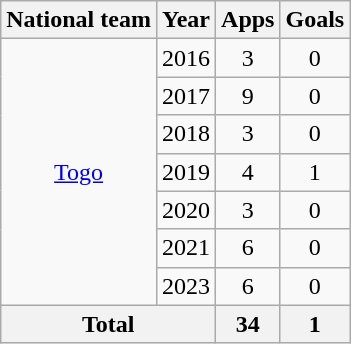<table class=wikitable style=text-align:center>
<tr>
<th>National team</th>
<th>Year</th>
<th>Apps</th>
<th>Goals</th>
</tr>
<tr>
<td rowspan="7"><a href='#'>Togo</a></td>
<td>2016</td>
<td>3</td>
<td>0</td>
</tr>
<tr>
<td>2017</td>
<td>9</td>
<td>0</td>
</tr>
<tr>
<td>2018</td>
<td>3</td>
<td>0</td>
</tr>
<tr>
<td>2019</td>
<td>4</td>
<td>1</td>
</tr>
<tr>
<td>2020</td>
<td>3</td>
<td>0</td>
</tr>
<tr>
<td>2021</td>
<td>6</td>
<td>0</td>
</tr>
<tr>
<td>2023</td>
<td>6</td>
<td>0</td>
</tr>
<tr>
<th colspan="2">Total</th>
<th>34</th>
<th>1</th>
</tr>
</table>
